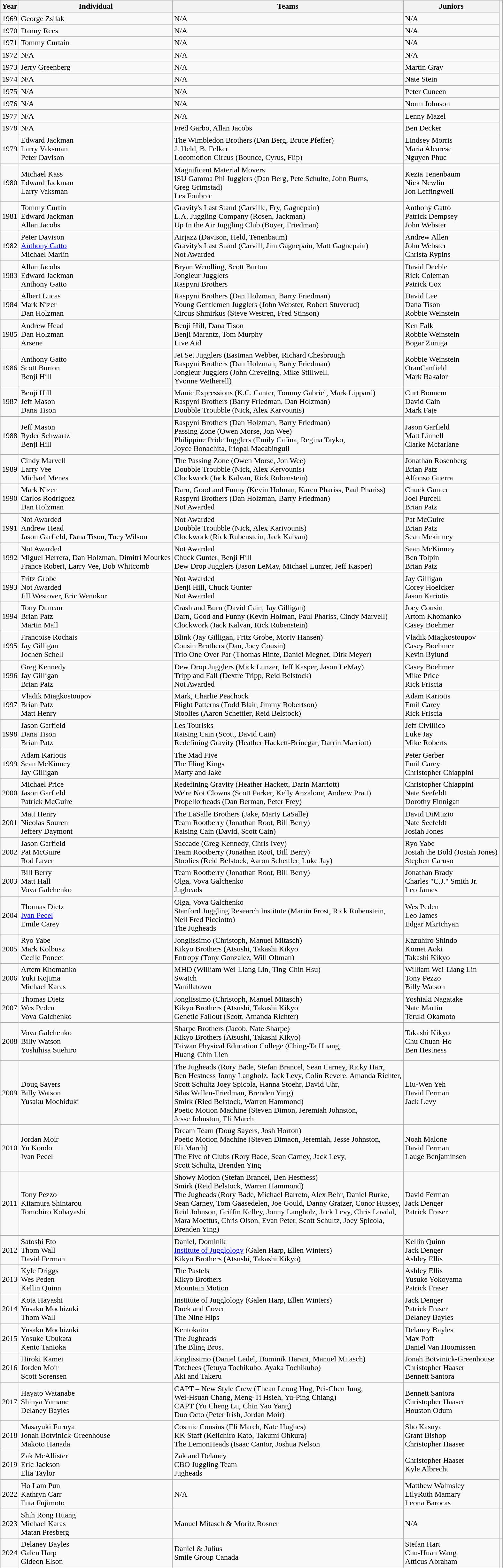<table class="wikitable">
<tr>
<th>Year</th>
<th>Individual</th>
<th>Teams</th>
<th>Juniors</th>
</tr>
<tr>
<td>1969</td>
<td> George Zsilak</td>
<td>N/A</td>
<td>N/A</td>
</tr>
<tr>
<td>1970</td>
<td> Danny Rees</td>
<td>N/A</td>
<td>N/A</td>
</tr>
<tr>
<td>1971</td>
<td> Tommy Curtain</td>
<td>N/A</td>
<td>N/A</td>
</tr>
<tr>
<td>1972</td>
<td>N/A</td>
<td>N/A</td>
<td>N/A</td>
</tr>
<tr>
<td>1973</td>
<td> Jerry Greenberg</td>
<td>N/A</td>
<td> Martin Gray</td>
</tr>
<tr>
<td>1974</td>
<td>N/A</td>
<td>N/A</td>
<td> Nate Stein</td>
</tr>
<tr>
<td>1975</td>
<td>N/A</td>
<td>N/A</td>
<td> Peter Cuneen</td>
</tr>
<tr>
<td>1976</td>
<td>N/A</td>
<td>N/A</td>
<td> Norm Johnson</td>
</tr>
<tr>
<td>1977</td>
<td>N/A</td>
<td>N/A</td>
<td> Lenny Mazel</td>
</tr>
<tr>
<td>1978</td>
<td>N/A</td>
<td> Fred Garbo, Allan Jacobs</td>
<td> Ben Decker</td>
</tr>
<tr>
<td>1979</td>
<td> Edward Jackman <br> Larry Vaksman<br>  Peter Davison</td>
<td> The Wimbledon Brothers (Dan Berg, Bruce Pfeffer)<br>  J. Held, B. Felker <br>  Locomotion Circus (Bounce, Cyrus, Flip)</td>
<td> Lindsey Morris<br> Maria Alcarese<br> Nguyen Phuc</td>
</tr>
<tr>
<td>1980</td>
<td> Michael Kass<br> Edward Jackman<br> Larry Vaksman</td>
<td> Magnificent Material Movers<br> ISU Gamma Phi Jugglers (Dan Berg, Pete Schulte, John Burns,<br> Greg Grimstad)<br> Les Foubrac</td>
<td> Kezia Tenenbaum<br> Nick Newlin<br> Jon Leffingwell</td>
</tr>
<tr>
<td>1981</td>
<td> Tommy Curtin<br> Edward Jackman<br> Allan Jacobs</td>
<td> Gravity's Last Stand (Carville, Fry, Gagnepain)<br> L.A. Juggling Company (Rosen, Jackman)<br> Up In the Air Juggling Club (Boyer, Friedman)</td>
<td> Anthony Gatto<br> Patrick Dempsey<br> John Webster</td>
</tr>
<tr>
<td>1982</td>
<td> Peter Davison<br> <a href='#'>Anthony Gatto</a><br> Michael Marlin</td>
<td> Airjazz (Davison, Held, Tenenbaum)<br> Gravity's Last Stand (Carvill, Jim Gagnepain, Matt Gagnepain)<br> Not Awarded</td>
<td> Andrew Allen<br> John Webster<br> Christa Rypins</td>
</tr>
<tr>
<td>1983</td>
<td> Allan Jacobs<br> Edward Jackman<br> Anthony Gatto</td>
<td> Bryan Wendling, Scott Burton<br> Jongleur Jugglers<br> Raspyni Brothers</td>
<td> David Deeble<br> Rick Coleman<br> Patrick Cox</td>
</tr>
<tr>
<td>1984</td>
<td> Albert Lucas<br> Mark Nizer<br> Dan Holzman</td>
<td> Raspyni Brothers (Dan Holzman, Barry Friedman)<br> Young Gentlemen Jugglers (John Webster, Robert Stuverud)<br> Circus Shmirkus (Steve Westren, Fred Stinson)</td>
<td> David Lee<br> Dana Tison<br> Robbie Weinstein</td>
</tr>
<tr>
<td>1985</td>
<td> Andrew Head<br> Dan Holzman<br> Arsene</td>
<td> Benji Hill, Dana Tison<br> Benji Marantz, Tom Murphy<br> Live Aid</td>
<td> Ken Falk<br> Robbie Weinstein<br> Bogar Zuniga</td>
</tr>
<tr>
<td>1986</td>
<td> Anthony Gatto<br> Scott Burton<br> Benji Hill</td>
<td> Jet Set Jugglers (Eastman Webber, Richard Chesbrough<br> Raspyni Brothers (Dan Holzman, Barry Friedman)<br> Jongleur Jugglers (John Creveling, Mike Stillwell,<br> Yvonne Wetherell)</td>
<td> Robbie Weinstein<br> OranCanfield<br> Mark Bakalor</td>
</tr>
<tr>
<td>1987</td>
<td> Benji Hill<br> Jeff Mason<br> Dana Tison</td>
<td> Manic Expressions (K.C. Canter, Tommy Gabriel, Mark Lippard)<br> Raspyni Brothers (Barry Friedman, Dan Holzman)<br> Doubble Troubble (Nick, Alex Karvounis)</td>
<td> Curt Bonnem<br> David Cain<br> Mark Faje</td>
</tr>
<tr>
<td>1988</td>
<td> Jeff Mason<br> Ryder Schwartz<br> Benji Hill</td>
<td> Raspyni Brothers (Dan Holzman, Barry Friedman)<br> Passing Zone (Owen Morse, Jon Wee)<br> Philippine Pride Jugglers (Emily Cafina, Regina Tayko,<br> Joyce Bonachita, Irlopal Macabinguil</td>
<td> Jason Garfield<br> Matt Linnell<br> Clarke Mcfarlane</td>
</tr>
<tr>
<td>1989</td>
<td> Cindy Marvell<br> Larry Vee<br> Michael Menes</td>
<td> The Passing Zone (Owen Morse, Jon Wee)<br> Doubble Troubble (Nick, Alex Kervounis)<br> Clockwork (Jack Kalvan, Rick Rubenstein)</td>
<td> Jonathan Rosenberg<br> Brian Patz<br> Alfonso Guerra</td>
</tr>
<tr>
<td>1990</td>
<td> Mark Nizer<br> Carlos Rodriguez<br> Dan Holzman</td>
<td> Darn, Good and Funny (Kevin Holman, Karen Phariss, Paul Phariss)<br> Raspyni Brothers (Dan Holzman, Barry Friedman)<br> Not Awarded</td>
<td> Chuck Gunter<br> Joel Purcell<br> Brian Patz</td>
</tr>
<tr>
<td>1991</td>
<td> Not Awarded<br> Andrew Head<br> Jason Garfield, Dana Tison, Tuey Wilson</td>
<td> Not Awarded<br> Doubble Troubble (Nick, Alex Karivounis)<br> Clockwork (Rick Rubenstein, Jack Kalvan)</td>
<td> Pat McGuire<br> Brian Patz<br>Sean Mckinney</td>
</tr>
<tr>
<td>1992</td>
<td> Not Awarded<br> Miguel Herrera, Dan Holzman, Dimitri Mourkes<br> France Robert, Larry Vee, Bob Whitcomb</td>
<td> Not Awarded<br> Chuck Gunter, Benji Hill<br> Dew Drop Jugglers (Jason LeMay, Michael Lunzer, Jeff Kasper)</td>
<td> Sean McKinney<br> Ben Tolpin<br> Brian Patz</td>
</tr>
<tr>
<td>1993</td>
<td> Fritz Grobe<br> Not Awarded<br>  Jill Westover, Eric Wenokor</td>
<td> Not Awarded<br> Benji Hill, Chuck Gunter<br> Not Awarded</td>
<td> Jay Gilligan<br> Corey Hoelcker<br> Jason Kariotis</td>
</tr>
<tr>
<td>1994</td>
<td> Tony Duncan<br> Brian Patz<br> Martin Mall</td>
<td> Crash and Burn (David Cain, Jay Gilligan)<br> Darn, Good and Funny (Kevin Holman, Paul Phariss, Cindy Marvell)<br> Clockwork (Jack Kalvan, Rick Rubenstein)</td>
<td> Joey Cousin<br> Artom Khomanko<br> Casey Boehmer</td>
</tr>
<tr>
<td>1995</td>
<td> Francoise Rochais<br> Jay Gilligan<br> Jochen Schell</td>
<td> Blink (Jay Gilligan, Fritz Grobe, Morty Hansen)<br> Cousin Brothers (Dan, Joey Cousin)<br> Trio One Over Par (Thomas Hinte, Daniel Megnet, Dirk Meyer)</td>
<td> Vladik Miagkostoupov<br> Casey Boehmer<br> Kevin Bylund</td>
</tr>
<tr>
<td>1996</td>
<td> Greg Kennedy<br> Jay Gilligan<br> Brian Patz</td>
<td> Dew Drop Jugglers (Mick Lunzer, Jeff Kasper, Jason LeMay)<br> Tripp and Fall (Dextre Tripp, Reid Belstock)<br> Not Awarded</td>
<td> Casey Boehmer<br> Mike Price<br> Rick Friscia</td>
</tr>
<tr>
<td>1997</td>
<td> Vladik Miagkostoupov<br> Brian Patz<br> Matt Henry</td>
<td> Mark, Charlie Peachock<br> Flight Patterns (Todd Blair, Jimmy Robertson)<br> Stoolies (Aaron Schettler, Reid Belstock)</td>
<td> Adam Kariotis<br> Emil Carey<br> Rick Friscia</td>
</tr>
<tr>
<td>1998</td>
<td> Jason Garfield<br> Dana Tison<br> Brian Patz</td>
<td> Les Tourisks<br> Raising Cain (Scott, David Cain)<br> Redefining Gravity (Heather Hackett-Brinegar, Darrin Marriott)</td>
<td> Jeff Civillico<br> Luke Jay<br> Mike Roberts</td>
</tr>
<tr>
<td>1999</td>
<td> Adam Kariotis<br> Sean McKinney<br> Jay Gilligan</td>
<td> The Mad Five<br> The Fling Kings<br> Marty and Jake</td>
<td> Peter Gerber<br> Emil Carey<br> Christopher Chiappini</td>
</tr>
<tr>
<td>2000</td>
<td> Michael Price<br> Jason Garfield<br> Patrick McGuire</td>
<td> Redefining Gravity (Heather Hackett, Darin Marriott)<br> We're Not Clowns (Scott Parker, Kelly Anzalone, Andrew Pratt)<br> Propellorheads (Dan Berman, Peter Frey)</td>
<td> Christopher Chiappini<br> Nate Seefeldt<br> Dorothy Finnigan</td>
</tr>
<tr>
<td>2001</td>
<td> Matt Henry<br> Nicolas Souren<br> Jeffery Daymont</td>
<td> The LaSalle Brothers (Jake, Marty LaSalle)<br> Team Rootberry (Jonathan Root, Bill Berry)<br> Raising Cain (David, Scott Cain)</td>
<td> David DiMuzio<br> Nate Seefeldt<br> Josiah Jones</td>
</tr>
<tr>
<td>2002</td>
<td> Jason Garfield<br> Pat McGuire<br> Rod Laver</td>
<td> Saccade (Greg Kennedy, Chris Ivey)<br> Team Rootberry (Jonathan Root, Bill Berry)<br> Stoolies (Reid Belstock, Aaron Schettler, Luke Jay)</td>
<td> Ryo Yabe<br> Josiah the Bold (Josiah Jones)<br> Stephen Caruso</td>
</tr>
<tr>
<td>2003</td>
<td> Bill Berry<br> Matt Hall<br> Vova Galchenko</td>
<td> Team Rootberry (Jonathan Root, Bill Berry)<br> Olga, Vova Galchenko<br> Jugheads</td>
<td> Jonathan Brady<br> Charles "C.J." Smith Jr.<br> Leo James</td>
</tr>
<tr>
<td>2004</td>
<td> Thomas Dietz<br> <a href='#'>Ivan Pecel</a><br> Emile Carey</td>
<td> Olga, Vova Galchenko<br> Stanford Juggling Research Institute (Martin Frost, Rick Rubenstein,<br> Neil Fred Picciotto)<br> The Jugheads</td>
<td> Wes Peden<br> Leo James<br> Edgar Mkrtchyan</td>
</tr>
<tr>
<td>2005</td>
<td> Ryo Yabe<br> Mark Kolbusz<br> Cecile Poncet</td>
<td> Jonglissimo (Christoph, Manuel Mitasch)<br> Kikyo Brothers (Atsushi, Takashi Kikyo<br> Entropy (Tony Gonzalez, Will Oltman)</td>
<td> Kazuhiro Shindo<br> Komei Aoki<br> Takashi Kikyo</td>
</tr>
<tr>
<td>2006</td>
<td> Artem Khomanko<br> Yuki Kojima<br> Michael Karas</td>
<td> MHD (William Wei-Liang Lin, Ting-Chin Hsu)<br> Swatch<br> Vanillatown</td>
<td> William Wei-Liang Lin<br> Tony Pezzo<br> Billy Watson</td>
</tr>
<tr>
<td>2007</td>
<td> Thomas Dietz<br> Wes Peden<br> Vova Galchenko</td>
<td> Jonglissimo (Christoph, Manuel Mitasch)<br> Kikyo Brothers (Atsushi, Takashi Kikyo<br> Genetic Fallout (Scott, Amanda Richter)</td>
<td> Yoshiaki Nagatake<br> Nate Martin<br> Teruki Okamoto</td>
</tr>
<tr>
<td>2008</td>
<td> Vova Galchenko<br> Billy Watson<br> Yoshihisa Suehiro</td>
<td> Sharpe Brothers (Jacob, Nate Sharpe)<br> Kikyo Brothers (Atsushi, Takashi Kikyo)<br> Taiwan Physical Education College (Ching-Ta Huang,<br> Huang-Chin Lien</td>
<td> Takashi Kikyo<br> Chu Chuan-Ho<br> Ben Hestness</td>
</tr>
<tr>
<td>2009</td>
<td> Doug Sayers<br> Billy Watson<br> Yusaku Mochiduki</td>
<td> The Jugheads (Rory Bade, Stefan Brancel, Sean Carney, Ricky Harr,<br> Ben Hestness Jonny Langholz, Jack Levy, Colin Revere, Amanda Richter,<br> Scott Schultz Joey Spicola, Hanna Stoehr, David Uhr,<br> Silas Wallen-Friedman, Brenden Ying)<br> Smirk (Ried Belstock, Warren Hammond)<br> Poetic Motion Machine (Steven Dimon, Jeremiah Johnston,<br> Jesse Johnston, Eli March</td>
<td> Liu-Wen Yeh<br> David Ferman<br> Jack Levy</td>
</tr>
<tr>
<td>2010</td>
<td> Jordan Moir<br> Yu Kondo<br> Ivan Pecel</td>
<td> Dream Team (Doug Sayers, Josh Horton)<br> Poetic Motion Machine (Steven Dimaon, Jeremiah, Jesse Johnston,<br> Eli March)<br> The Five of Clubs (Rory Bade, Sean Carney, Jack Levy,<br> Scott Schultz, Brenden Ying</td>
<td> Noah Malone<br> David Ferman<br> Lauge Benjaminsen</td>
</tr>
<tr>
<td>2011</td>
<td> Tony Pezzo<br> Kitamura Shintarou<br> Tomohiro Kobayashi</td>
<td> Showy Motion (Stefan Brancel, Ben Hestness)<br> Smirk (Reid Belstock, Warren Hammond)<br> The Jugheads (Rory Bade, Michael Barreto, Alex Behr, Daniel Burke,<br> Sean Carney, Tom Gaasedelen, Joe Gould, Danny Gratzer, Conor Hussey,<br> Reid Johnson, Griffin Kelley, Jonny Langholz, Jack Levy, Chris Lovdal,<br> Mara Moettus, Chris Olson, Evan Peter, Scott Schultz, Joey Spicola,<br> Brenden Ying)</td>
<td> David Ferman<br> Jack Denger<br> Patrick Fraser</td>
</tr>
<tr>
<td>2012</td>
<td> Satoshi Eto<br> Thom Wall<br> David Ferman</td>
<td> Daniel, Dominik<br> <a href='#'>Institute of Jugglology</a> (Galen Harp, Ellen Winters)<br> Kikyo Brothers (Atsushi, Takashi Kikyo)</td>
<td> Kellin Quinn<br> Jack Denger<br> Ashley Ellis</td>
</tr>
<tr>
<td>2013</td>
<td> Kyle Driggs<br> Wes Peden<br> Kellin Quinn</td>
<td> The Pastels<br> Kikyo Brothers<br> Mountain Motion</td>
<td> Ashley Ellis<br> Yusuke Yokoyama<br> Patrick Fraser</td>
</tr>
<tr>
<td>2014</td>
<td> Kota Hayashi<br> Yusaku Mochizuki<br> Thom Wall</td>
<td> Institute of Jugglology (Galen Harp, Ellen Winters)<br> Duck and Cover<br> The Nine Hips</td>
<td> Jack Denger<br> Patrick Fraser<br> Delaney Bayles</td>
</tr>
<tr>
<td>2015</td>
<td> Yusaku Mochizuki<br> Yosuke Ubukata<br> Kento Tanioka</td>
<td> Kentokaito<br> The Jugheads<br> The Bling Bros.</td>
<td> Delaney Bayles<br> Max Poff<br> Daniel Van Hoomissen</td>
</tr>
<tr>
<td>2016</td>
<td> Hiroki Kamei<br> Jorden Moir<br> Scott Sorensen</td>
<td> Jonglissimo (Daniel Ledel, Dominik Harant, Manuel Mitasch)<br> Totchees (Tetuya Tochikubo, Ayaka Tochikubo)<br> Aki and Takeru</td>
<td> Jonah Botvinick-Greenhouse<br> Christopher Haaser<br> Bennett Santora</td>
</tr>
<tr>
<td>2017</td>
<td> Hayato Watanabe<br> Shinya Yamane<br> Delaney Bayles</td>
<td> CAPT – New Style Crew (Thean Leong Hng, Pei-Chen Jung,<br> Wei-Hsuan Chang, Meng-Ti Hsieh, Yu-Ping Chiang)<br> CAPT (Yu Cheng Lu, Chin Yao Yang)<br> Duo Octo (Peter Irish, Jordan Moir)</td>
<td> Bennett Santora<br> Christopher Haaser<br> Houston Odum</td>
</tr>
<tr>
<td>2018</td>
<td> Masayuki Furuya<br> Jonah Botvinick-Greenhouse<br> Makoto Hanada</td>
<td> Cosmic Cousins (Eli March, Nate Hughes)<br> KK Staff (Keiichiro Kato, Takumi Ohkura)<br> The LemonHeads (Isaac Cantor, Joshua Nelson</td>
<td> Sho Kasuya<br> Grant Bishop<br> Christopher Haaser</td>
</tr>
<tr>
<td>2019</td>
<td> Zak McAllister<br> Eric Jackson<br> Elia Taylor</td>
<td> Zak and Delaney<br> CBO Juggling Team<br> Jugheads</td>
<td> Christopher Haaser<br> Kyle Albrecht</td>
</tr>
<tr>
<td>2022</td>
<td> Ho Lam Pun<br> Kathryn Carr<br> Futa Fujimoto</td>
<td>N/A</td>
<td> Matthew Walmsley<br> LilyRuth Mamary<br> Leona Barocas</td>
</tr>
<tr>
<td>2023</td>
<td> Shih Rong Huang<br> Michael Karas<br> Matan Presberg</td>
<td> Manuel Mitasch & Moritz Rosner</td>
<td>N/A</td>
<td></td>
</tr>
<tr>
<td>2024</td>
<td> Delaney Bayles<br> Galen Harp<br> Gideon Elson</td>
<td> Daniel & Julius<br>  Smile Group Canada</td>
<td> Stefan Hart<br> Chu-Huan Wang<br> Atticus Abraham</td>
</tr>
</table>
